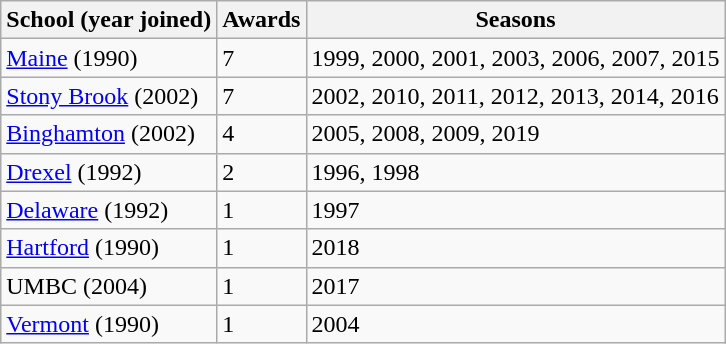<table class="wikitable" border="1">
<tr>
<th>School (year joined)</th>
<th>Awards</th>
<th>Seasons</th>
</tr>
<tr>
<td><a href='#'>Maine</a> (1990)</td>
<td>7</td>
<td>1999, 2000, 2001, 2003, 2006, 2007, 2015</td>
</tr>
<tr>
<td><a href='#'>Stony Brook</a> (2002)</td>
<td>7</td>
<td>2002, 2010, 2011, 2012, 2013, 2014, 2016</td>
</tr>
<tr>
<td><a href='#'>Binghamton</a> (2002)</td>
<td>4</td>
<td>2005, 2008, 2009, 2019</td>
</tr>
<tr>
<td><a href='#'>Drexel</a> (1992)</td>
<td>2</td>
<td>1996, 1998</td>
</tr>
<tr>
<td><a href='#'>Delaware</a> (1992)</td>
<td>1</td>
<td>1997</td>
</tr>
<tr>
<td><a href='#'>Hartford</a> (1990)</td>
<td>1</td>
<td>2018</td>
</tr>
<tr>
<td>UMBC (2004)</td>
<td>1</td>
<td>2017</td>
</tr>
<tr>
<td><a href='#'>Vermont</a> (1990)</td>
<td>1</td>
<td>2004</td>
</tr>
</table>
